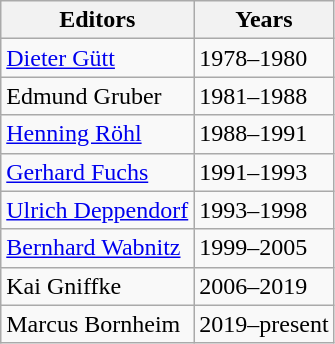<table class="wikitable">
<tr>
<th>Editors</th>
<th>Years</th>
</tr>
<tr>
<td><a href='#'>Dieter Gütt</a></td>
<td>1978–1980</td>
</tr>
<tr>
<td>Edmund Gruber</td>
<td>1981–1988</td>
</tr>
<tr>
<td><a href='#'>Henning Röhl</a></td>
<td>1988–1991</td>
</tr>
<tr>
<td><a href='#'>Gerhard Fuchs</a></td>
<td>1991–1993</td>
</tr>
<tr>
<td><a href='#'>Ulrich Deppendorf</a></td>
<td>1993–1998</td>
</tr>
<tr>
<td><a href='#'>Bernhard Wabnitz</a></td>
<td>1999–2005</td>
</tr>
<tr>
<td>Kai Gniffke</td>
<td>2006–2019</td>
</tr>
<tr>
<td>Marcus Bornheim</td>
<td>2019–present</td>
</tr>
</table>
